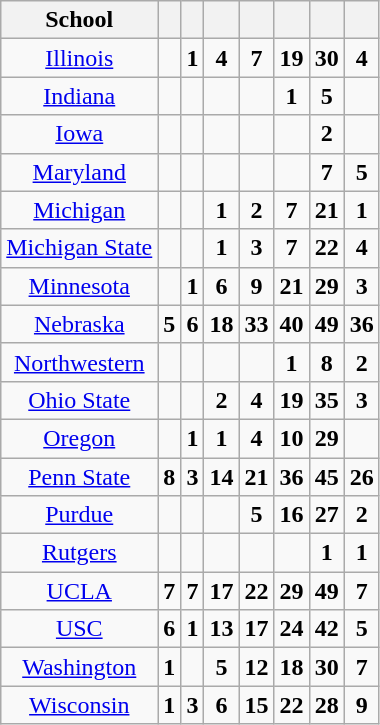<table class="wikitable sortable" style="text-align: center;">
<tr>
<th>School</th>
<th data-sort-type="number" scope="col"></th>
<th data-sort-type="number" scope="col"></th>
<th data-sort-type="number" scope="col"></th>
<th data-sort-type="number" scope="col"></th>
<th data-sort-type="number" scope="col"></th>
<th data-sort-type="number" scope="col"></th>
<th data-sort-type="number" scope="col"></th>
</tr>
<tr>
<td><a href='#'>Illinois</a></td>
<td></td>
<td><strong>1</strong><br></td>
<td><strong>4</strong><br></td>
<td><strong>7</strong><br></td>
<td><strong>19</strong><br></td>
<td><strong>30</strong><br></td>
<td><strong>4</strong><br></td>
</tr>
<tr>
<td><a href='#'>Indiana</a></td>
<td></td>
<td></td>
<td></td>
<td></td>
<td><strong>1</strong><br></td>
<td><strong>5</strong><br></td>
<td></td>
</tr>
<tr>
<td><a href='#'>Iowa</a></td>
<td></td>
<td></td>
<td></td>
<td></td>
<td></td>
<td><strong>2</strong><br></td>
<td></td>
</tr>
<tr>
<td><a href='#'>Maryland</a></td>
<td></td>
<td></td>
<td></td>
<td></td>
<td></td>
<td><strong>7</strong><br></td>
<td><strong>5</strong><br></td>
</tr>
<tr>
<td><a href='#'>Michigan</a></td>
<td></td>
<td></td>
<td><strong>1</strong><br></td>
<td><strong>2</strong><br></td>
<td><strong>7</strong><br></td>
<td><strong>21</strong><br></td>
<td><strong>1</strong><br></td>
</tr>
<tr>
<td><a href='#'>Michigan State</a></td>
<td></td>
<td></td>
<td><strong>1</strong><br></td>
<td><strong>3</strong><br></td>
<td><strong>7</strong><br></td>
<td><strong>22</strong><br></td>
<td><strong>4</strong><br></td>
</tr>
<tr>
<td><a href='#'>Minnesota</a></td>
<td></td>
<td><strong>1</strong><br></td>
<td><strong>6</strong><br></td>
<td><strong>9</strong><br></td>
<td><strong>21</strong><br></td>
<td><strong>29</strong><br></td>
<td><strong>3</strong><br></td>
</tr>
<tr>
<td><a href='#'>Nebraska</a></td>
<td><strong>5</strong><br></td>
<td><strong>6</strong><br></td>
<td><strong>18</strong><br></td>
<td><strong>33</strong><br></td>
<td><strong>40</strong><br></td>
<td><strong>49</strong><br></td>
<td><strong>36</strong><br></td>
</tr>
<tr>
<td><a href='#'>Northwestern</a></td>
<td></td>
<td></td>
<td></td>
<td></td>
<td><strong>1</strong><br></td>
<td><strong>8</strong><br></td>
<td><strong>2</strong><br></td>
</tr>
<tr>
<td><a href='#'>Ohio State</a></td>
<td></td>
<td></td>
<td><strong>2</strong><br></td>
<td><strong>4</strong><br></td>
<td><strong>19</strong><br></td>
<td><strong>35</strong><br></td>
<td><strong>3</strong><br></td>
</tr>
<tr>
<td><a href='#'>Oregon</a></td>
<td></td>
<td><strong>1</strong><br></td>
<td><strong>1</strong><br></td>
<td><strong>4</strong><br></td>
<td><strong>10</strong><br></td>
<td><strong>29</strong><br></td>
<td></td>
</tr>
<tr>
<td><a href='#'>Penn State</a></td>
<td><strong>8</strong><br></td>
<td><strong>3</strong><br></td>
<td><strong>14</strong><br></td>
<td><strong>21</strong><br></td>
<td><strong>36</strong><br></td>
<td><strong>45</strong><br></td>
<td><strong>26</strong><br></td>
</tr>
<tr>
<td><a href='#'>Purdue</a></td>
<td></td>
<td></td>
<td></td>
<td><strong>5</strong><br></td>
<td><strong>16</strong><br></td>
<td><strong>27</strong><br></td>
<td><strong>2</strong><br></td>
</tr>
<tr>
<td><a href='#'>Rutgers</a></td>
<td></td>
<td></td>
<td></td>
<td></td>
<td></td>
<td><strong>1</strong><br></td>
<td><strong>1</strong><br></td>
</tr>
<tr>
<td><a href='#'>UCLA</a></td>
<td><strong>7</strong><br></td>
<td><strong>7</strong><br></td>
<td><strong>17</strong><br></td>
<td><strong>22</strong><br></td>
<td><strong>29</strong><br></td>
<td><strong>49</strong><br></td>
<td><strong>7</strong><br></td>
</tr>
<tr>
<td><a href='#'>USC</a></td>
<td><strong>6</strong><br></td>
<td><strong>1</strong><br></td>
<td><strong>13</strong><br></td>
<td><strong>17</strong><br></td>
<td><strong>24</strong><br></td>
<td><strong>42</strong><br></td>
<td><strong>5</strong><br></td>
</tr>
<tr>
<td><a href='#'>Washington</a></td>
<td><strong>1</strong><br></td>
<td></td>
<td><strong>5</strong><br></td>
<td><strong>12</strong><br></td>
<td><strong>18</strong><br></td>
<td><strong>30</strong><br></td>
<td><strong>7</strong><br></td>
</tr>
<tr>
<td><a href='#'>Wisconsin</a></td>
<td><strong>1</strong><br></td>
<td><strong>3</strong><br></td>
<td><strong>6</strong><br></td>
<td><strong>15</strong><br></td>
<td><strong>22</strong><br></td>
<td><strong>28</strong><br></td>
<td><strong>9</strong><br></td>
</tr>
</table>
